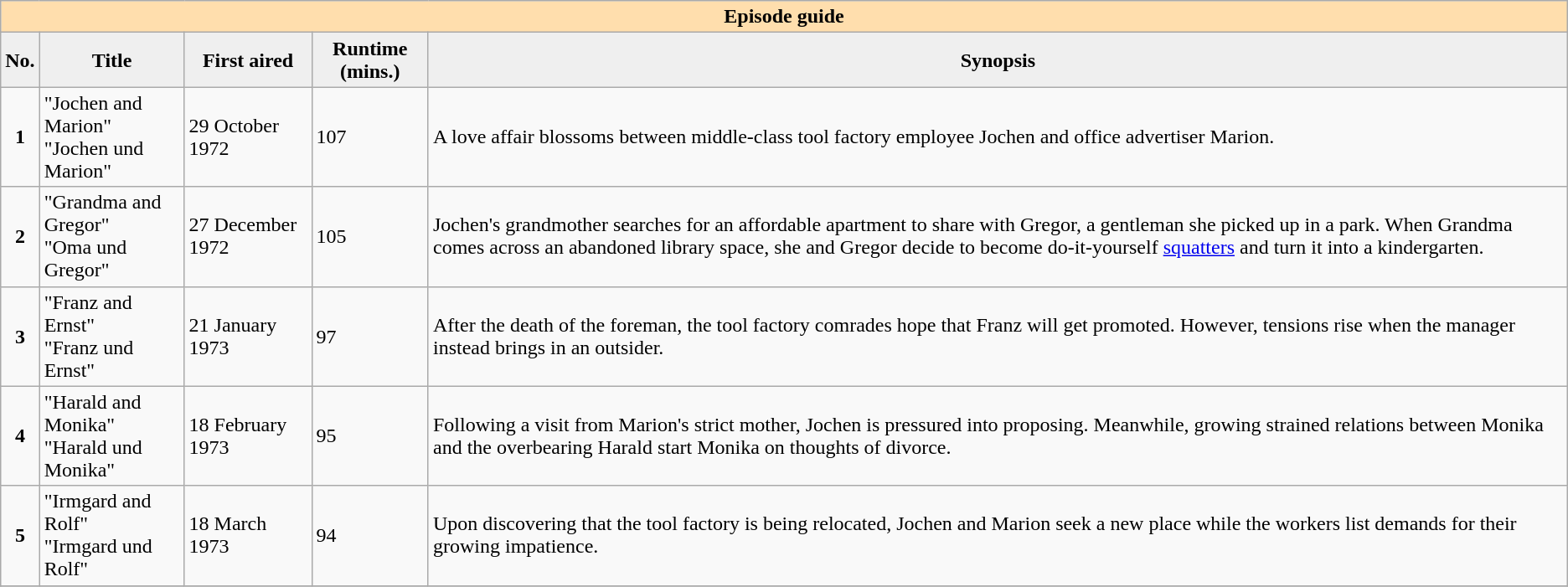<table class="wikitable">
<tr>
<th style="background:#FFDEAD;" colspan=6>Episode guide</th>
</tr>
<tr>
<th style="background:#efefef;">No.</th>
<th style="background:#efefef;">Title</th>
<th style="background:#efefef;">First aired</th>
<th style="background:#efefef;">Runtime (mins.)</th>
<th style="background:#efefef;">Synopsis</th>
</tr>
<tr>
<td align = "center"><strong>1</strong></td>
<td>"Jochen and Marion"<br>"Jochen und Marion"</td>
<td>29 October 1972</td>
<td>107</td>
<td>A love affair blossoms between middle-class tool factory employee Jochen and office advertiser Marion.</td>
</tr>
<tr>
<td align = "center"><strong>2</strong></td>
<td>"Grandma and Gregor"<br>"Oma und Gregor"</td>
<td>27 December 1972</td>
<td>105</td>
<td>Jochen's grandmother searches for an affordable apartment to share with Gregor, a gentleman she picked up in a park. When Grandma comes across an abandoned library space, she and Gregor decide to become do-it-yourself <a href='#'>squatters</a> and turn it into a kindergarten.</td>
</tr>
<tr>
<td align = "center"><strong>3</strong></td>
<td>"Franz and Ernst"<br>"Franz und Ernst"</td>
<td>21 January 1973</td>
<td>97</td>
<td>After the death of the foreman, the tool factory comrades hope that Franz will get promoted. However, tensions rise when the manager instead brings in an outsider.</td>
</tr>
<tr>
<td align = "center"><strong>4</strong></td>
<td>"Harald and Monika"<br>"Harald und Monika"</td>
<td>18 February 1973</td>
<td>95</td>
<td>Following a visit from Marion's strict mother, Jochen is pressured into proposing. Meanwhile, growing strained relations between Monika and the overbearing Harald start Monika on thoughts of divorce.</td>
</tr>
<tr>
<td align = "center"><strong>5</strong></td>
<td>"Irmgard and Rolf"<br>"Irmgard und Rolf"</td>
<td>18 March 1973</td>
<td>94</td>
<td>Upon discovering that the tool factory is being relocated, Jochen and Marion seek a new place while the workers list demands for their growing impatience.</td>
</tr>
<tr>
</tr>
</table>
